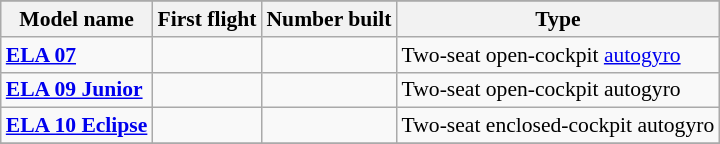<table class="wikitable" align=center style="font-size:90%;">
<tr>
</tr>
<tr style="background:#efefef;">
<th>Model name</th>
<th>First flight</th>
<th>Number built</th>
<th>Type</th>
</tr>
<tr>
<td align=left><strong><a href='#'>ELA 07</a></strong></td>
<td align=center></td>
<td align=center></td>
<td align=left>Two-seat open-cockpit <a href='#'>autogyro</a></td>
</tr>
<tr>
<td align=left><strong><a href='#'>ELA 09 Junior</a></strong></td>
<td align=center></td>
<td align=center></td>
<td align=left>Two-seat open-cockpit autogyro</td>
</tr>
<tr>
<td align=left><strong><a href='#'>ELA 10 Eclipse</a></strong></td>
<td align=center></td>
<td align=center></td>
<td align=left>Two-seat enclosed-cockpit autogyro</td>
</tr>
<tr>
</tr>
</table>
